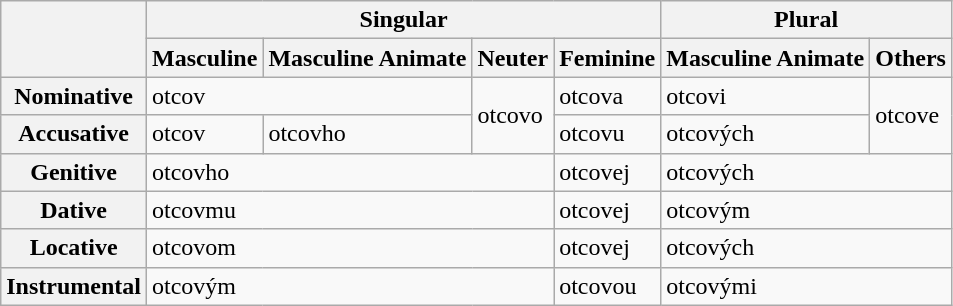<table class="wikitable">
<tr>
<th rowspan="2"> </th>
<th colspan="4">Singular</th>
<th colspan="2">Plural</th>
</tr>
<tr>
<th>Masculine</th>
<th>Masculine Animate</th>
<th>Neuter</th>
<th>Feminine</th>
<th>Masculine Animate</th>
<th>Others</th>
</tr>
<tr>
<th>Nominative</th>
<td colspan="2">otcov</td>
<td rowspan="2">otcovo</td>
<td>otcova</td>
<td>otcovi</td>
<td rowspan="2">otcove</td>
</tr>
<tr>
<th>Accusative</th>
<td>otcov</td>
<td>otcovho</td>
<td>otcovu</td>
<td>otcových</td>
</tr>
<tr>
<th>Genitive</th>
<td colspan="3">otcovho</td>
<td>otcovej</td>
<td colspan="2">otcových</td>
</tr>
<tr>
<th>Dative</th>
<td colspan="3">otcovmu</td>
<td>otcovej</td>
<td colspan="2">otcovým</td>
</tr>
<tr>
<th>Locative</th>
<td colspan="3">otcovom</td>
<td>otcovej</td>
<td colspan="2">otcových</td>
</tr>
<tr>
<th>Instrumental</th>
<td colspan="3">otcovým</td>
<td>otcovou</td>
<td colspan="2">otcovými</td>
</tr>
</table>
